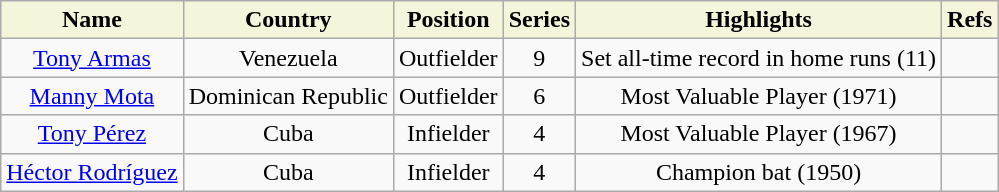<table class="wikitable">
<tr>
<th style="background:#F5F5DC;">Name</th>
<th style="background:#F5F5DC;">Country</th>
<th style="background:#F5F5DC;">Position</th>
<th style="background:#F5F5DC;">Series</th>
<th style="background:#F5F5DC;">Highlights</th>
<th style="background:#F5F5DC;">Refs</th>
</tr>
<tr align=center>
<td><a href='#'>Tony Armas</a></td>
<td> Venezuela</td>
<td>Outfielder</td>
<td>9</td>
<td>Set all-time record in home runs (11)</td>
<td></td>
</tr>
<tr align=center>
<td><a href='#'>Manny Mota</a></td>
<td> Dominican Republic</td>
<td>Outfielder</td>
<td>6</td>
<td>Most Valuable Player (1971)</td>
<td></td>
</tr>
<tr align=center>
<td><a href='#'>Tony Pérez</a></td>
<td> Cuba</td>
<td>Infielder</td>
<td>4</td>
<td>Most Valuable Player (1967)</td>
<td></td>
</tr>
<tr align=center>
<td><a href='#'>Héctor Rodríguez</a></td>
<td> Cuba</td>
<td>Infielder</td>
<td>4</td>
<td>Champion bat (1950)</td>
<td></td>
</tr>
</table>
